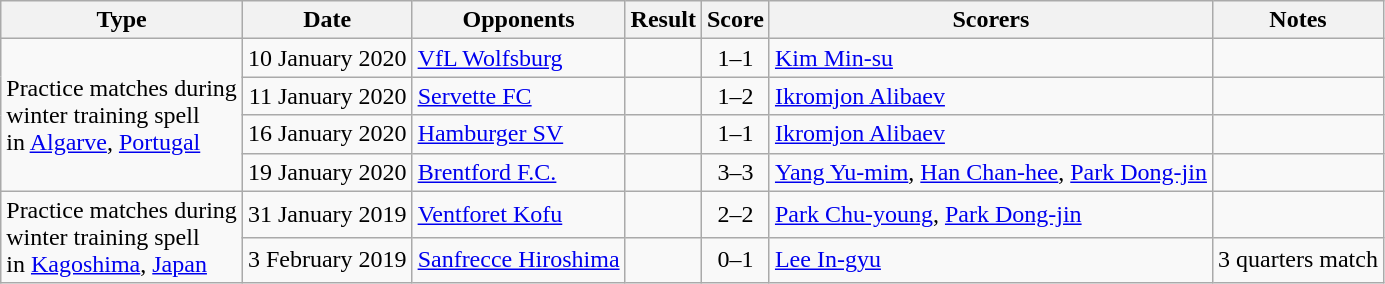<table class="wikitable" style="text-align:center">
<tr>
<th>Type</th>
<th>Date</th>
<th>Opponents</th>
<th>Result</th>
<th>Score</th>
<th>Scorers</th>
<th>Notes</th>
</tr>
<tr>
<td rowspan=4 align=left>Practice matches during<br>winter training spell <br>in <a href='#'>Algarve</a>, <a href='#'>Portugal</a></td>
<td align=right>10 January 2020</td>
<td align=left> <a href='#'>VfL Wolfsburg</a></td>
<td></td>
<td>1–1</td>
<td align=left> <a href='#'>Kim Min-su</a></td>
<td></td>
</tr>
<tr>
<td align=right>11 January 2020</td>
<td align=left> <a href='#'>Servette FC</a></td>
<td></td>
<td>1–2</td>
<td align=left> <a href='#'>Ikromjon Alibaev</a></td>
<td></td>
</tr>
<tr>
<td align=right>16 January 2020</td>
<td align=left> <a href='#'>Hamburger SV</a></td>
<td></td>
<td>1–1</td>
<td align=left> <a href='#'>Ikromjon Alibaev</a></td>
<td></td>
</tr>
<tr>
<td align=right>19 January 2020</td>
<td align=left> <a href='#'>Brentford F.C.</a></td>
<td></td>
<td>3–3</td>
<td align=left> <a href='#'>Yang Yu-mim</a>, <a href='#'>Han Chan-hee</a>, <a href='#'>Park Dong-jin</a></td>
<td></td>
</tr>
<tr>
<td rowspan=2 align=left>Practice matches during<br>winter training spell <br>in <a href='#'>Kagoshima</a>, <a href='#'>Japan</a></td>
<td align=right>31 January 2019</td>
<td align=left> <a href='#'>Ventforet Kofu</a></td>
<td></td>
<td>2–2</td>
<td align=left> <a href='#'>Park Chu-young</a>, <a href='#'>Park Dong-jin</a></td>
<td></td>
</tr>
<tr>
<td align=right>3 February 2019</td>
<td align=left> <a href='#'>Sanfrecce Hiroshima</a></td>
<td></td>
<td>0–1</td>
<td align=left> <a href='#'>Lee In-gyu</a></td>
<td>3 quarters match</td>
</tr>
</table>
